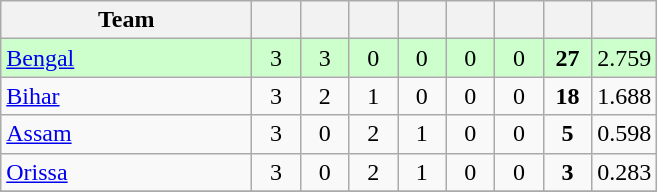<table class="wikitable" style="text-align:center">
<tr>
<th style="width:160px">Team</th>
<th style="width:25px"></th>
<th style="width:25px"></th>
<th style="width:25px"></th>
<th style="width:25px"></th>
<th style="width:25px"></th>
<th style="width:25px"></th>
<th style="width:25px"></th>
<th style="width:25px;"></th>
</tr>
<tr style="background:#cfc;">
<td style="text-align:left"><a href='#'>Bengal</a></td>
<td>3</td>
<td>3</td>
<td>0</td>
<td>0</td>
<td>0</td>
<td>0</td>
<td><strong>27</strong></td>
<td>2.759</td>
</tr>
<tr>
<td style="text-align:left"><a href='#'>Bihar</a></td>
<td>3</td>
<td>2</td>
<td>1</td>
<td>0</td>
<td>0</td>
<td>0</td>
<td><strong>18</strong></td>
<td>1.688</td>
</tr>
<tr>
<td style="text-align:left"><a href='#'>Assam</a></td>
<td>3</td>
<td>0</td>
<td>2</td>
<td>1</td>
<td>0</td>
<td>0</td>
<td><strong>5</strong></td>
<td>0.598</td>
</tr>
<tr>
<td style="text-align:left"><a href='#'>Orissa</a></td>
<td>3</td>
<td>0</td>
<td>2</td>
<td>1</td>
<td>0</td>
<td>0</td>
<td><strong>3</strong></td>
<td>0.283</td>
</tr>
<tr>
</tr>
</table>
